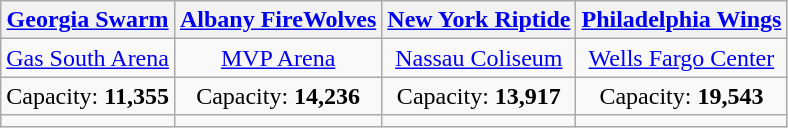<table class="wikitable" style="text-align:center">
<tr>
<th><a href='#'>Georgia Swarm</a></th>
<th><a href='#'>Albany FireWolves</a></th>
<th><a href='#'>New York Riptide</a></th>
<th><a href='#'>Philadelphia Wings</a></th>
</tr>
<tr>
<td><a href='#'>Gas South Arena</a></td>
<td><a href='#'>MVP Arena</a></td>
<td><a href='#'>Nassau Coliseum</a></td>
<td><a href='#'>Wells Fargo Center</a></td>
</tr>
<tr>
<td>Capacity: <strong>11,355</strong></td>
<td>Capacity: <strong>14,236</strong></td>
<td>Capacity: <strong>13,917</strong></td>
<td>Capacity: <strong>19,543</strong></td>
</tr>
<tr>
<td></td>
<td></td>
<td></td>
<td></td>
</tr>
</table>
